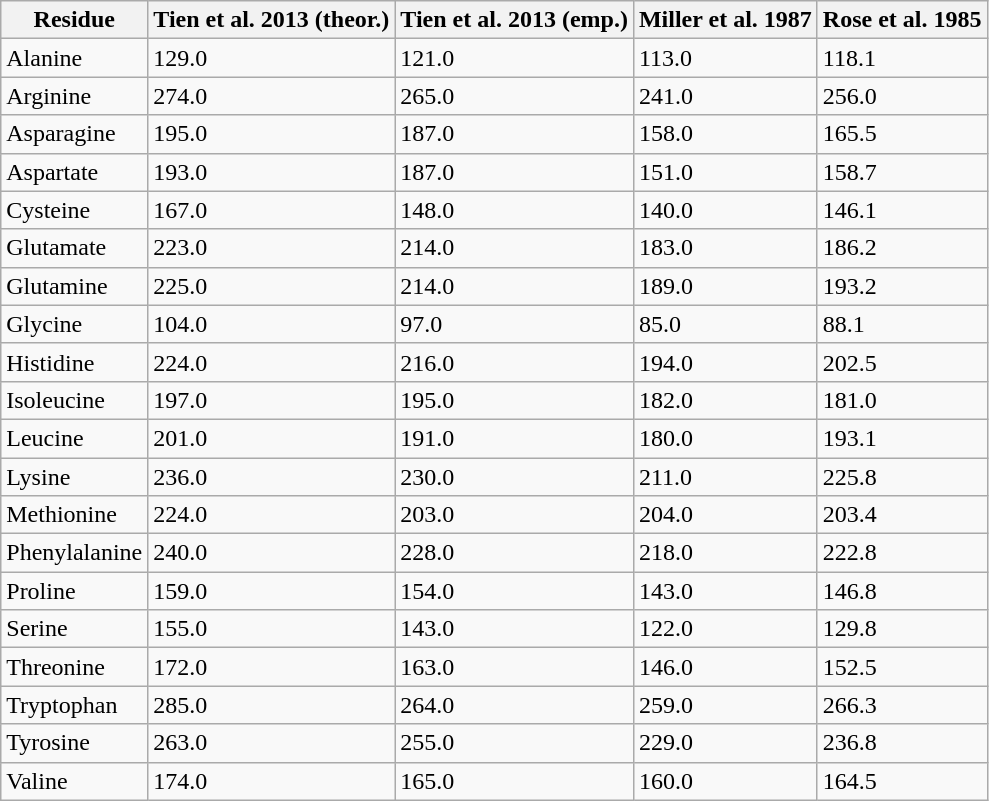<table class="wikitable sortable">
<tr>
<th>Residue</th>
<th>Tien et al. 2013 (theor.)</th>
<th>Tien et al. 2013 (emp.)</th>
<th>Miller et al. 1987</th>
<th>Rose et al. 1985</th>
</tr>
<tr>
<td>Alanine</td>
<td>129.0</td>
<td>121.0</td>
<td>113.0</td>
<td>118.1</td>
</tr>
<tr>
<td>Arginine</td>
<td>274.0</td>
<td>265.0</td>
<td>241.0</td>
<td>256.0</td>
</tr>
<tr>
<td>Asparagine</td>
<td>195.0</td>
<td>187.0</td>
<td>158.0</td>
<td>165.5</td>
</tr>
<tr>
<td>Aspartate</td>
<td>193.0</td>
<td>187.0</td>
<td>151.0</td>
<td>158.7</td>
</tr>
<tr>
<td>Cysteine</td>
<td>167.0</td>
<td>148.0</td>
<td>140.0</td>
<td>146.1</td>
</tr>
<tr>
<td>Glutamate</td>
<td>223.0</td>
<td>214.0</td>
<td>183.0</td>
<td>186.2</td>
</tr>
<tr>
<td>Glutamine</td>
<td>225.0</td>
<td>214.0</td>
<td>189.0</td>
<td>193.2</td>
</tr>
<tr>
<td>Glycine</td>
<td>104.0</td>
<td>97.0</td>
<td>85.0</td>
<td>88.1</td>
</tr>
<tr>
<td>Histidine</td>
<td>224.0</td>
<td>216.0</td>
<td>194.0</td>
<td>202.5</td>
</tr>
<tr>
<td>Isoleucine</td>
<td>197.0</td>
<td>195.0</td>
<td>182.0</td>
<td>181.0</td>
</tr>
<tr>
<td>Leucine</td>
<td>201.0</td>
<td>191.0</td>
<td>180.0</td>
<td>193.1</td>
</tr>
<tr>
<td>Lysine</td>
<td>236.0</td>
<td>230.0</td>
<td>211.0</td>
<td>225.8</td>
</tr>
<tr>
<td>Methionine</td>
<td>224.0</td>
<td>203.0</td>
<td>204.0</td>
<td>203.4</td>
</tr>
<tr>
<td>Phenylalanine</td>
<td>240.0</td>
<td>228.0</td>
<td>218.0</td>
<td>222.8</td>
</tr>
<tr>
<td>Proline</td>
<td>159.0</td>
<td>154.0</td>
<td>143.0</td>
<td>146.8</td>
</tr>
<tr>
<td>Serine</td>
<td>155.0</td>
<td>143.0</td>
<td>122.0</td>
<td>129.8</td>
</tr>
<tr>
<td>Threonine</td>
<td>172.0</td>
<td>163.0</td>
<td>146.0</td>
<td>152.5</td>
</tr>
<tr>
<td>Tryptophan</td>
<td>285.0</td>
<td>264.0</td>
<td>259.0</td>
<td>266.3</td>
</tr>
<tr>
<td>Tyrosine</td>
<td>263.0</td>
<td>255.0</td>
<td>229.0</td>
<td>236.8</td>
</tr>
<tr>
<td>Valine</td>
<td>174.0</td>
<td>165.0</td>
<td>160.0</td>
<td>164.5</td>
</tr>
</table>
